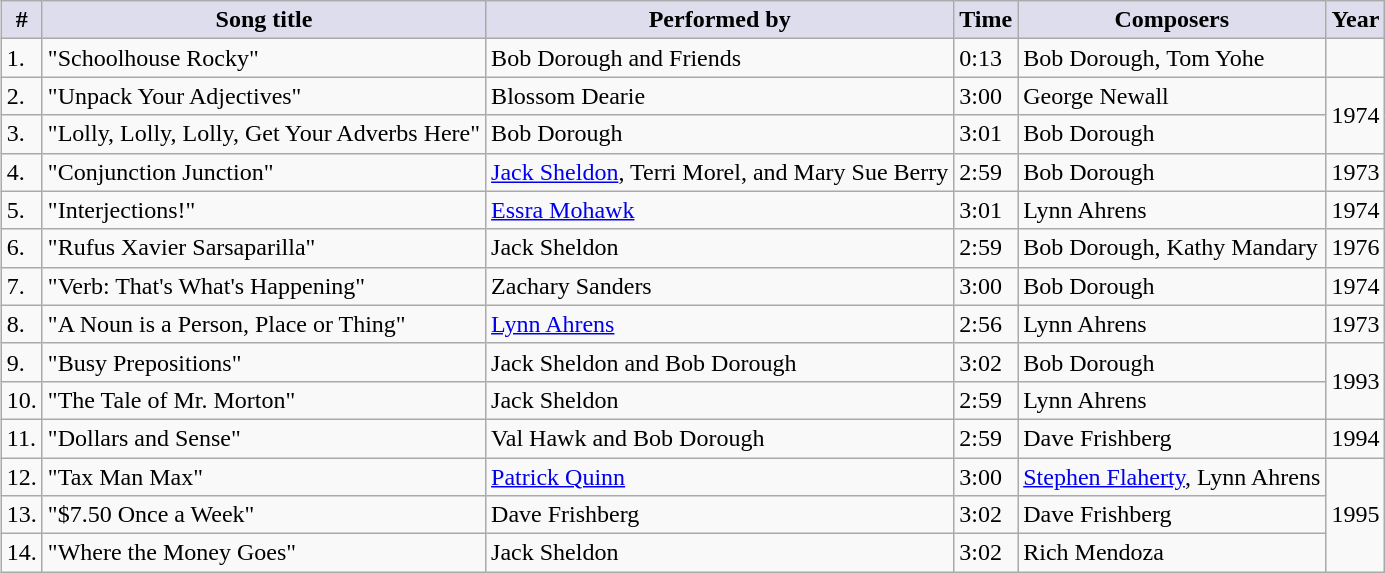<table class="wikitable" style="text-align:left; margin: 5px;">
<tr>
<th style="background:#ddddee;">#</th>
<th style="background:#ddddee;">Song title</th>
<th style="background:#ddddee;">Performed by</th>
<th style="background:#ddddee;">Time</th>
<th style="background:#ddddee;">Composers</th>
<th style="background:#ddddee;">Year</th>
</tr>
<tr>
<td>1.</td>
<td>"Schoolhouse Rocky"</td>
<td>Bob Dorough and Friends</td>
<td>0:13</td>
<td>Bob Dorough, Tom Yohe</td>
<td></td>
</tr>
<tr>
<td>2.</td>
<td>"Unpack Your Adjectives"</td>
<td>Blossom Dearie</td>
<td>3:00</td>
<td>George Newall</td>
<td rowspan=2>1974</td>
</tr>
<tr>
<td>3.</td>
<td>"Lolly, Lolly, Lolly, Get Your Adverbs Here"</td>
<td>Bob Dorough</td>
<td>3:01</td>
<td>Bob Dorough</td>
</tr>
<tr>
<td>4.</td>
<td>"Conjunction Junction"</td>
<td><a href='#'>Jack Sheldon</a>, Terri Morel, and Mary Sue Berry</td>
<td>2:59</td>
<td>Bob Dorough</td>
<td>1973</td>
</tr>
<tr>
<td>5.</td>
<td>"Interjections!"</td>
<td><a href='#'>Essra Mohawk</a></td>
<td>3:01</td>
<td>Lynn Ahrens</td>
<td>1974</td>
</tr>
<tr>
<td>6.</td>
<td>"Rufus Xavier Sarsaparilla"</td>
<td>Jack Sheldon</td>
<td>2:59</td>
<td>Bob Dorough, Kathy Mandary</td>
<td>1976</td>
</tr>
<tr>
<td>7.</td>
<td>"Verb: That's What's Happening"</td>
<td>Zachary Sanders</td>
<td>3:00</td>
<td>Bob Dorough</td>
<td>1974</td>
</tr>
<tr>
<td>8.</td>
<td>"A Noun is a Person, Place or Thing"</td>
<td><a href='#'>Lynn Ahrens</a></td>
<td>2:56</td>
<td>Lynn Ahrens</td>
<td>1973</td>
</tr>
<tr>
<td>9.</td>
<td>"Busy Prepositions"</td>
<td>Jack Sheldon and Bob Dorough</td>
<td>3:02</td>
<td>Bob Dorough</td>
<td rowspan=2>1993</td>
</tr>
<tr>
<td>10.</td>
<td>"The Tale of Mr. Morton"</td>
<td>Jack Sheldon</td>
<td>2:59</td>
<td>Lynn Ahrens</td>
</tr>
<tr>
<td>11.</td>
<td>"Dollars and Sense"</td>
<td>Val Hawk and Bob Dorough</td>
<td>2:59</td>
<td>Dave Frishberg</td>
<td>1994</td>
</tr>
<tr>
<td>12.</td>
<td>"Tax Man Max"</td>
<td><a href='#'>Patrick Quinn</a></td>
<td>3:00</td>
<td><a href='#'>Stephen Flaherty</a>, Lynn Ahrens</td>
<td rowspan=3>1995</td>
</tr>
<tr>
<td>13.</td>
<td>"$7.50 Once a Week"</td>
<td>Dave Frishberg</td>
<td>3:02</td>
<td>Dave Frishberg</td>
</tr>
<tr>
<td>14.</td>
<td>"Where the Money Goes"</td>
<td>Jack Sheldon</td>
<td>3:02</td>
<td>Rich Mendoza</td>
</tr>
</table>
